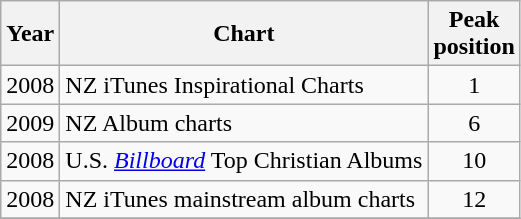<table class="wikitable sortable">
<tr>
<th align="left">Year</th>
<th align="left">Chart</th>
<th align="center">Peak<br>position</th>
</tr>
<tr>
<td align="left">2008</td>
<td align="left">NZ iTunes Inspirational Charts</td>
<td align="center">1</td>
</tr>
<tr>
<td align="left">2009</td>
<td align="left">NZ Album charts</td>
<td align="center">6</td>
</tr>
<tr>
<td align="left">2008</td>
<td align="left">U.S. <a href='#'><em>Billboard</em></a> Top Christian Albums</td>
<td align="center">10</td>
</tr>
<tr>
<td align="left">2008</td>
<td align="left">NZ iTunes mainstream album charts</td>
<td align="center">12</td>
</tr>
<tr>
</tr>
</table>
